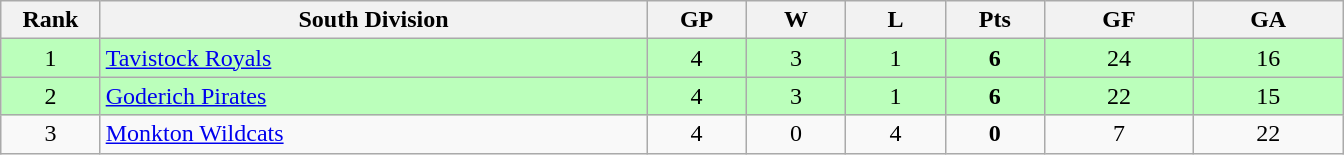<table class="wikitable" style="text-align:center" width:50em">
<tr>
<th bgcolor="#DDDDFF" width="5%">Rank</th>
<th bgcolor="#DDDDFF" width="27.5%">South Division</th>
<th bgcolor="#DDDDFF" width="5%">GP</th>
<th bgcolor="#DDDDFF" width="5%">W</th>
<th bgcolor="#DDDDFF" width="5%">L</th>
<th bgcolor="#DDDDFF" width="5%">Pts</th>
<th bgcolor="#DDDDFF" width="7.5%">GF</th>
<th bgcolor="#DDDDFF" width="7.5%">GA</th>
</tr>
<tr bgcolor="#bbffbb">
<td>1</td>
<td align=left><a href='#'>Tavistock Royals</a></td>
<td>4</td>
<td>3</td>
<td>1</td>
<td><strong>6</strong></td>
<td>24</td>
<td>16</td>
</tr>
<tr bgcolor="#bbffbb">
<td>2</td>
<td align=left><a href='#'>Goderich Pirates</a></td>
<td>4</td>
<td>3</td>
<td>1</td>
<td><strong>6</strong></td>
<td>22</td>
<td>15</td>
</tr>
<tr>
<td>3</td>
<td align=left><a href='#'>Monkton Wildcats</a></td>
<td>4</td>
<td>0</td>
<td>4</td>
<td><strong>0</strong></td>
<td>7</td>
<td>22</td>
</tr>
</table>
